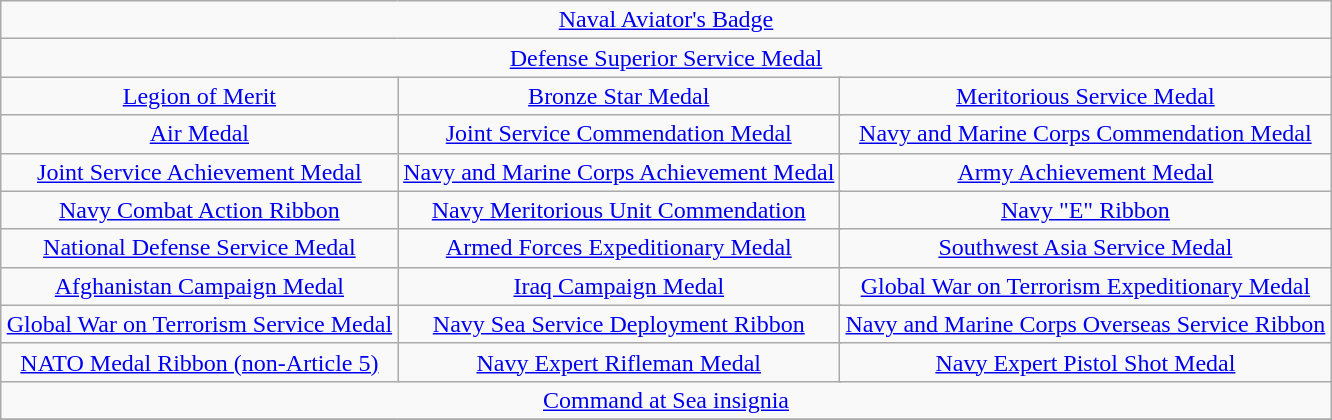<table class="wikitable" style="margin:1em auto; text-align:center;">
<tr>
<td colspan="6"><a href='#'>Naval Aviator's Badge</a></td>
</tr>
<tr>
<td colspan="6" align="center"><a href='#'>Defense Superior Service Medal</a></td>
</tr>
<tr>
<td colspan="2"><a href='#'>Legion of Merit</a><br></td>
<td colspan="2"><a href='#'>Bronze Star Medal</a></td>
<td colspan="2"><a href='#'>Meritorious Service Medal</a></td>
</tr>
<tr>
<td colspan="2"><a href='#'>Air Medal</a><br></td>
<td colspan="2"><a href='#'>Joint Service Commendation Medal</a></td>
<td colspan="2"><a href='#'>Navy and Marine Corps Commendation Medal</a><br></td>
</tr>
<tr>
<td colspan="2"><a href='#'>Joint Service Achievement Medal</a></td>
<td colspan="2"><a href='#'>Navy and Marine Corps Achievement Medal</a><br></td>
<td colspan="2"><a href='#'>Army Achievement Medal</a></td>
</tr>
<tr>
<td colspan="2"><a href='#'>Navy Combat Action Ribbon</a></td>
<td colspan="2"><a href='#'>Navy Meritorious Unit Commendation</a><br></td>
<td colspan="2"><a href='#'>Navy "E" Ribbon</a><br></td>
</tr>
<tr>
<td colspan="2"><a href='#'>National Defense Service Medal</a><br></td>
<td colspan="2"><a href='#'>Armed Forces Expeditionary Medal</a></td>
<td colspan="2"><a href='#'>Southwest Asia Service Medal</a><br></td>
</tr>
<tr>
<td colspan="2"><a href='#'>Afghanistan Campaign Medal</a><br></td>
<td colspan="2"><a href='#'>Iraq Campaign Medal</a><br></td>
<td colspan="2"><a href='#'>Global War on Terrorism Expeditionary Medal</a></td>
</tr>
<tr>
<td colspan="2"><a href='#'>Global War on Terrorism Service Medal</a></td>
<td colspan="2"><a href='#'>Navy Sea Service Deployment Ribbon</a><br></td>
<td colspan="2"><a href='#'>Navy and Marine Corps Overseas Service Ribbon</a><br></td>
</tr>
<tr>
<td colspan="2"><a href='#'>NATO Medal Ribbon (non-Article 5)</a></td>
<td colspan="2"><a href='#'>Navy Expert Rifleman Medal</a></td>
<td colspan="2"><a href='#'>Navy Expert Pistol Shot Medal</a></td>
</tr>
<tr>
<td colspan="6"><a href='#'>Command at Sea insignia</a></td>
</tr>
<tr>
</tr>
</table>
